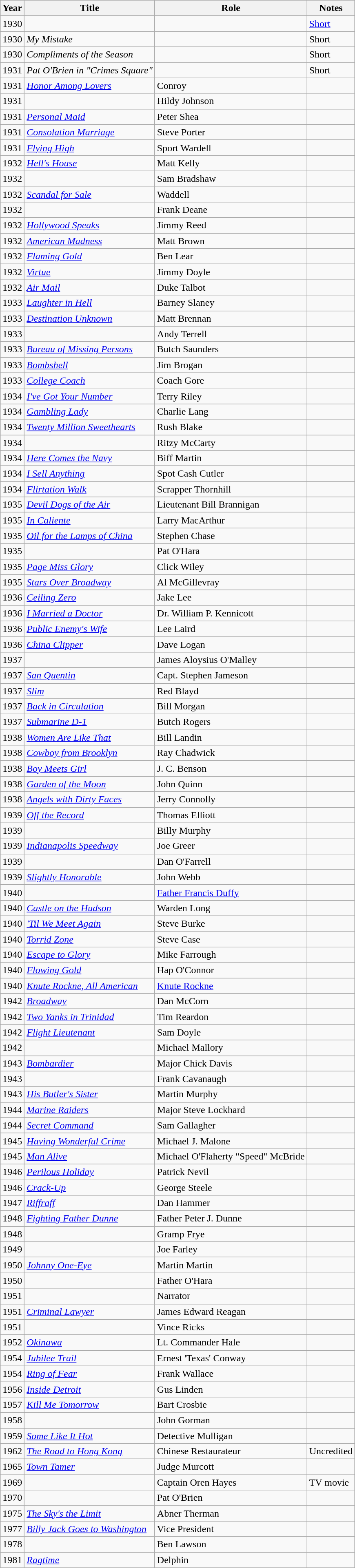<table class="wikitable sortable">
<tr>
<th>Year</th>
<th>Title</th>
<th class="unsortable">Role</th>
<th class="unsortable">Notes</th>
</tr>
<tr>
<td>1930</td>
<td><em></em></td>
<td></td>
<td><a href='#'>Short</a></td>
</tr>
<tr>
<td>1930</td>
<td><em>My Mistake</em></td>
<td></td>
<td>Short</td>
</tr>
<tr>
<td>1930</td>
<td><em>Compliments of the Season</em></td>
<td></td>
<td>Short</td>
</tr>
<tr>
<td>1931</td>
<td><em>Pat O'Brien in "Crimes Square"</em></td>
<td></td>
<td>Short</td>
</tr>
<tr>
<td>1931</td>
<td><em><a href='#'>Honor Among Lovers</a></em></td>
<td>Conroy</td>
<td></td>
</tr>
<tr>
<td>1931</td>
<td><em></em></td>
<td>Hildy Johnson</td>
<td></td>
</tr>
<tr>
<td>1931</td>
<td><em><a href='#'>Personal Maid</a></em></td>
<td>Peter Shea</td>
<td></td>
</tr>
<tr>
<td>1931</td>
<td><em><a href='#'>Consolation Marriage</a></em></td>
<td>Steve Porter</td>
<td></td>
</tr>
<tr>
<td>1931</td>
<td><em><a href='#'>Flying High</a></em></td>
<td>Sport Wardell</td>
<td></td>
</tr>
<tr>
<td>1932</td>
<td><em><a href='#'>Hell's House</a></em></td>
<td>Matt Kelly</td>
<td></td>
</tr>
<tr>
<td>1932</td>
<td><em></em></td>
<td>Sam Bradshaw</td>
<td></td>
</tr>
<tr>
<td>1932</td>
<td><em><a href='#'>Scandal for Sale</a></em></td>
<td>Waddell</td>
<td></td>
</tr>
<tr>
<td>1932</td>
<td><em></em></td>
<td>Frank Deane</td>
<td></td>
</tr>
<tr>
<td>1932</td>
<td><em><a href='#'>Hollywood Speaks</a></em></td>
<td>Jimmy Reed</td>
<td></td>
</tr>
<tr>
<td>1932</td>
<td><em><a href='#'>American Madness</a></em></td>
<td>Matt Brown</td>
<td></td>
</tr>
<tr>
<td>1932</td>
<td><em><a href='#'>Flaming Gold</a></em></td>
<td>Ben Lear</td>
<td></td>
</tr>
<tr>
<td>1932</td>
<td><em><a href='#'>Virtue</a></em></td>
<td>Jimmy Doyle</td>
<td></td>
</tr>
<tr>
<td>1932</td>
<td><em><a href='#'>Air Mail</a></em></td>
<td>Duke Talbot</td>
<td></td>
</tr>
<tr>
<td>1933</td>
<td><em><a href='#'>Laughter in Hell</a></em></td>
<td>Barney Slaney</td>
<td></td>
</tr>
<tr>
<td>1933</td>
<td><em><a href='#'>Destination Unknown</a></em></td>
<td>Matt Brennan</td>
<td></td>
</tr>
<tr>
<td>1933</td>
<td><em></em></td>
<td>Andy Terrell</td>
<td></td>
</tr>
<tr>
<td>1933</td>
<td><em><a href='#'>Bureau of Missing Persons</a></em></td>
<td>Butch Saunders</td>
<td></td>
</tr>
<tr>
<td>1933</td>
<td><em><a href='#'>Bombshell</a></em></td>
<td>Jim Brogan</td>
<td></td>
</tr>
<tr>
<td>1933</td>
<td><em><a href='#'>College Coach</a></em></td>
<td>Coach Gore</td>
<td></td>
</tr>
<tr>
<td>1934</td>
<td><em><a href='#'>I've Got Your Number</a></em></td>
<td>Terry Riley</td>
<td></td>
</tr>
<tr>
<td>1934</td>
<td><em><a href='#'>Gambling Lady</a></em></td>
<td>Charlie Lang</td>
<td></td>
</tr>
<tr>
<td>1934</td>
<td><em><a href='#'>Twenty Million Sweethearts</a></em></td>
<td>Rush Blake</td>
<td></td>
</tr>
<tr>
<td>1934</td>
<td><em></em></td>
<td>Ritzy McCarty</td>
<td></td>
</tr>
<tr>
<td>1934</td>
<td><em><a href='#'>Here Comes the Navy</a></em></td>
<td>Biff Martin</td>
<td></td>
</tr>
<tr>
<td>1934</td>
<td><em><a href='#'>I Sell Anything</a></em></td>
<td>Spot Cash Cutler</td>
<td></td>
</tr>
<tr>
<td>1934</td>
<td><em><a href='#'>Flirtation Walk</a></em></td>
<td>Scrapper Thornhill</td>
<td></td>
</tr>
<tr>
<td>1935</td>
<td><em><a href='#'>Devil Dogs of the Air</a></em></td>
<td>Lieutenant Bill Brannigan</td>
<td></td>
</tr>
<tr>
<td>1935</td>
<td><em><a href='#'>In Caliente</a></em></td>
<td>Larry MacArthur</td>
<td></td>
</tr>
<tr>
<td>1935</td>
<td><em><a href='#'>Oil for the Lamps of China</a></em></td>
<td>Stephen Chase</td>
<td></td>
</tr>
<tr>
<td>1935</td>
<td><em></em></td>
<td>Pat O'Hara</td>
<td></td>
</tr>
<tr>
<td>1935</td>
<td><em><a href='#'>Page Miss Glory</a></em></td>
<td>Click Wiley</td>
<td></td>
</tr>
<tr>
<td>1935</td>
<td><em><a href='#'>Stars Over Broadway</a></em></td>
<td>Al McGillevray</td>
<td></td>
</tr>
<tr>
<td>1936</td>
<td><em><a href='#'>Ceiling Zero</a></em></td>
<td>Jake Lee</td>
<td></td>
</tr>
<tr>
<td>1936</td>
<td><em><a href='#'>I Married a Doctor</a></em></td>
<td>Dr. William P. Kennicott</td>
<td></td>
</tr>
<tr>
<td>1936</td>
<td><em><a href='#'>Public Enemy's Wife</a></em></td>
<td>Lee Laird</td>
<td></td>
</tr>
<tr>
<td>1936</td>
<td><em><a href='#'>China Clipper</a></em></td>
<td>Dave Logan</td>
<td></td>
</tr>
<tr>
<td>1937</td>
<td><em></em></td>
<td>James Aloysius O'Malley</td>
<td></td>
</tr>
<tr>
<td>1937</td>
<td><em><a href='#'>San Quentin</a></em></td>
<td>Capt. Stephen Jameson</td>
<td></td>
</tr>
<tr>
<td>1937</td>
<td><em><a href='#'>Slim</a></em></td>
<td>Red Blayd</td>
<td></td>
</tr>
<tr>
<td>1937</td>
<td><em><a href='#'>Back in Circulation</a></em></td>
<td>Bill Morgan</td>
<td></td>
</tr>
<tr>
<td>1937</td>
<td><em><a href='#'>Submarine D-1</a></em></td>
<td>Butch Rogers</td>
<td></td>
</tr>
<tr>
<td>1938</td>
<td><em><a href='#'>Women Are Like That</a></em></td>
<td>Bill Landin</td>
<td></td>
</tr>
<tr>
<td>1938</td>
<td><em><a href='#'>Cowboy from Brooklyn</a></em></td>
<td>Ray Chadwick</td>
<td></td>
</tr>
<tr>
<td>1938</td>
<td><em><a href='#'>Boy Meets Girl</a></em></td>
<td>J. C. Benson</td>
<td></td>
</tr>
<tr>
<td>1938</td>
<td><em><a href='#'>Garden of the Moon</a></em></td>
<td>John Quinn</td>
<td></td>
</tr>
<tr>
<td>1938</td>
<td><em><a href='#'>Angels with Dirty Faces</a></em></td>
<td>Jerry Connolly</td>
<td></td>
</tr>
<tr>
<td>1939</td>
<td><em><a href='#'>Off the Record</a></em></td>
<td>Thomas Elliott</td>
<td></td>
</tr>
<tr>
<td>1939</td>
<td><em></em></td>
<td>Billy Murphy</td>
<td></td>
</tr>
<tr>
<td>1939</td>
<td><em><a href='#'>Indianapolis Speedway</a></em></td>
<td>Joe Greer</td>
<td></td>
</tr>
<tr>
<td>1939</td>
<td><em></em></td>
<td>Dan O'Farrell</td>
<td></td>
</tr>
<tr>
<td>1939</td>
<td><em><a href='#'>Slightly Honorable</a></em></td>
<td>John Webb</td>
<td></td>
</tr>
<tr>
<td>1940</td>
<td><em></em></td>
<td><a href='#'>Father Francis Duffy</a></td>
<td></td>
</tr>
<tr>
<td>1940</td>
<td><em><a href='#'>Castle on the Hudson</a></em></td>
<td>Warden Long</td>
<td></td>
</tr>
<tr>
<td>1940</td>
<td><em><a href='#'>'Til We Meet Again</a></em></td>
<td>Steve Burke</td>
<td></td>
</tr>
<tr>
<td>1940</td>
<td><em><a href='#'>Torrid Zone</a></em></td>
<td>Steve Case</td>
<td></td>
</tr>
<tr>
<td>1940</td>
<td><em><a href='#'>Escape to Glory</a></em></td>
<td>Mike Farrough</td>
<td></td>
</tr>
<tr>
<td>1940</td>
<td><em><a href='#'>Flowing Gold</a></em></td>
<td>Hap O'Connor</td>
<td></td>
</tr>
<tr>
<td>1940</td>
<td><em><a href='#'>Knute Rockne, All American</a></em></td>
<td><a href='#'>Knute Rockne</a></td>
<td></td>
</tr>
<tr>
<td>1942</td>
<td><em><a href='#'>Broadway</a></em></td>
<td>Dan McCorn</td>
<td></td>
</tr>
<tr>
<td>1942</td>
<td><em><a href='#'>Two Yanks in Trinidad</a></em></td>
<td>Tim Reardon</td>
<td></td>
</tr>
<tr>
<td>1942</td>
<td><em><a href='#'>Flight Lieutenant</a></em></td>
<td>Sam Doyle</td>
<td></td>
</tr>
<tr>
<td>1942</td>
<td><em></em></td>
<td>Michael Mallory</td>
<td></td>
</tr>
<tr>
<td>1943</td>
<td><em><a href='#'>Bombardier</a></em></td>
<td>Major Chick Davis</td>
<td></td>
</tr>
<tr>
<td>1943</td>
<td><em></em></td>
<td>Frank Cavanaugh</td>
<td></td>
</tr>
<tr>
<td>1943</td>
<td><em><a href='#'>His Butler's Sister</a></em></td>
<td>Martin Murphy</td>
<td></td>
</tr>
<tr>
<td>1944</td>
<td><em><a href='#'>Marine Raiders</a></em></td>
<td>Major Steve Lockhard</td>
<td></td>
</tr>
<tr>
<td>1944</td>
<td><em><a href='#'>Secret Command</a></em></td>
<td>Sam Gallagher</td>
<td></td>
</tr>
<tr>
<td>1945</td>
<td><em><a href='#'>Having Wonderful Crime</a></em></td>
<td>Michael J. Malone</td>
<td></td>
</tr>
<tr>
<td>1945</td>
<td><em><a href='#'>Man Alive</a></em></td>
<td>Michael O'Flaherty "Speed" McBride</td>
<td></td>
</tr>
<tr>
<td>1946</td>
<td><em><a href='#'>Perilous Holiday</a></em></td>
<td>Patrick Nevil</td>
<td></td>
</tr>
<tr>
<td>1946</td>
<td><em><a href='#'>Crack-Up</a></em></td>
<td>George Steele</td>
<td></td>
</tr>
<tr>
<td>1947</td>
<td><em><a href='#'>Riffraff</a></em></td>
<td>Dan Hammer</td>
<td></td>
</tr>
<tr>
<td>1948</td>
<td><em><a href='#'>Fighting Father Dunne</a></em></td>
<td>Father Peter J. Dunne</td>
<td></td>
</tr>
<tr>
<td>1948</td>
<td><em></em></td>
<td>Gramp Frye</td>
<td></td>
</tr>
<tr>
<td>1949</td>
<td><em></em></td>
<td>Joe Farley</td>
<td></td>
</tr>
<tr>
<td>1950</td>
<td><em><a href='#'>Johnny One-Eye</a></em></td>
<td>Martin Martin</td>
<td></td>
</tr>
<tr>
<td>1950</td>
<td><em></em></td>
<td>Father O'Hara</td>
<td></td>
</tr>
<tr>
<td>1951</td>
<td><em></em></td>
<td>Narrator</td>
<td></td>
</tr>
<tr>
<td>1951</td>
<td><em><a href='#'>Criminal Lawyer</a></em></td>
<td>James Edward Reagan</td>
<td></td>
</tr>
<tr>
<td>1951</td>
<td><em></em></td>
<td>Vince Ricks</td>
<td></td>
</tr>
<tr>
<td>1952</td>
<td><em><a href='#'>Okinawa</a></em></td>
<td>Lt. Commander Hale</td>
<td></td>
</tr>
<tr>
<td>1954</td>
<td><em><a href='#'>Jubilee Trail</a></em></td>
<td>Ernest 'Texas' Conway</td>
<td></td>
</tr>
<tr>
<td>1954</td>
<td><em><a href='#'>Ring of Fear</a></em></td>
<td>Frank Wallace</td>
<td></td>
</tr>
<tr>
<td>1956</td>
<td><em><a href='#'>Inside Detroit</a></em></td>
<td>Gus Linden</td>
<td></td>
</tr>
<tr>
<td>1957</td>
<td><em><a href='#'>Kill Me Tomorrow</a></em></td>
<td>Bart Crosbie</td>
<td></td>
</tr>
<tr>
<td>1958</td>
<td><em></em></td>
<td>John Gorman</td>
<td></td>
</tr>
<tr>
<td>1959</td>
<td><em><a href='#'>Some Like It Hot</a></em></td>
<td>Detective Mulligan</td>
<td></td>
</tr>
<tr>
<td>1962</td>
<td><em><a href='#'>The Road to Hong Kong</a></em></td>
<td>Chinese Restaurateur</td>
<td>Uncredited</td>
</tr>
<tr>
<td>1965</td>
<td><em><a href='#'>Town Tamer</a></em></td>
<td>Judge Murcott</td>
<td></td>
</tr>
<tr>
<td>1969</td>
<td><em></em></td>
<td>Captain Oren Hayes</td>
<td>TV movie</td>
</tr>
<tr>
<td>1970</td>
<td><em></em></td>
<td>Pat O'Brien</td>
<td></td>
</tr>
<tr>
<td>1975</td>
<td><em><a href='#'>The Sky's the Limit</a></em></td>
<td>Abner Therman</td>
<td></td>
</tr>
<tr>
<td>1977</td>
<td><em><a href='#'>Billy Jack Goes to Washington</a></em></td>
<td>Vice President</td>
<td></td>
</tr>
<tr>
<td>1978</td>
<td><em></em></td>
<td>Ben Lawson</td>
<td></td>
</tr>
<tr>
<td>1981</td>
<td><em><a href='#'>Ragtime</a></em></td>
<td>Delphin</td>
<td></td>
</tr>
</table>
